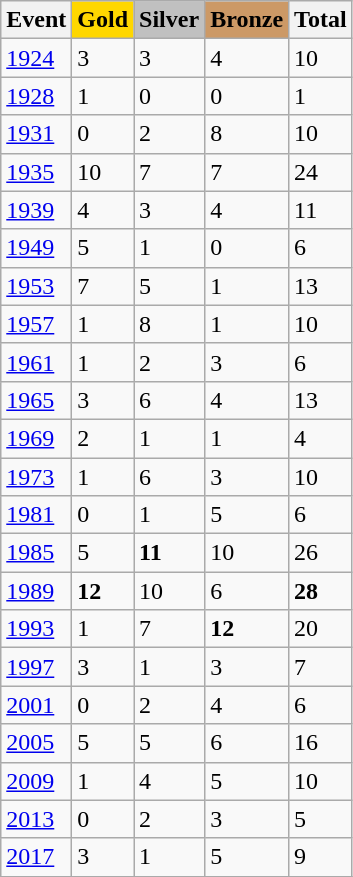<table class="wikitable">
<tr>
<th>Event</th>
<td style="background:gold; font-weight:bold;">Gold</td>
<td style="background:silver; font-weight:bold;">Silver</td>
<td style="background:#c96; font-weight:bold;">Bronze</td>
<th>Total</th>
</tr>
<tr>
<td><a href='#'>1924</a></td>
<td>3</td>
<td>3</td>
<td>4</td>
<td>10</td>
</tr>
<tr>
<td><a href='#'>1928</a></td>
<td>1</td>
<td>0</td>
<td>0</td>
<td>1</td>
</tr>
<tr>
<td><a href='#'>1931</a></td>
<td>0</td>
<td>2</td>
<td>8</td>
<td>10</td>
</tr>
<tr>
<td><a href='#'>1935</a></td>
<td>10</td>
<td>7</td>
<td>7</td>
<td>24</td>
</tr>
<tr>
<td><a href='#'>1939</a></td>
<td>4</td>
<td>3</td>
<td>4</td>
<td>11</td>
</tr>
<tr>
<td><a href='#'>1949</a></td>
<td>5</td>
<td>1</td>
<td>0</td>
<td>6</td>
</tr>
<tr>
<td><a href='#'>1953</a></td>
<td>7</td>
<td>5</td>
<td>1</td>
<td>13</td>
</tr>
<tr>
<td><a href='#'>1957</a></td>
<td>1</td>
<td>8</td>
<td>1</td>
<td>10</td>
</tr>
<tr>
<td><a href='#'>1961</a></td>
<td>1</td>
<td>2</td>
<td>3</td>
<td>6</td>
</tr>
<tr>
<td><a href='#'>1965</a></td>
<td>3</td>
<td>6</td>
<td>4</td>
<td>13</td>
</tr>
<tr>
<td><a href='#'>1969</a></td>
<td>2</td>
<td>1</td>
<td>1</td>
<td>4</td>
</tr>
<tr>
<td><a href='#'>1973</a></td>
<td>1</td>
<td>6</td>
<td>3</td>
<td>10</td>
</tr>
<tr>
<td><a href='#'>1981</a></td>
<td>0</td>
<td>1</td>
<td>5</td>
<td>6</td>
</tr>
<tr>
<td><a href='#'>1985</a></td>
<td>5</td>
<td><strong>11</strong></td>
<td>10</td>
<td>26</td>
</tr>
<tr>
<td><a href='#'>1989</a></td>
<td><strong>12</strong></td>
<td>10</td>
<td>6</td>
<td><strong>28</strong></td>
</tr>
<tr>
<td><a href='#'>1993</a></td>
<td>1</td>
<td>7</td>
<td><strong>12</strong></td>
<td>20</td>
</tr>
<tr>
<td><a href='#'>1997</a></td>
<td>3</td>
<td>1</td>
<td>3</td>
<td>7</td>
</tr>
<tr>
<td><a href='#'>2001</a></td>
<td>0</td>
<td>2</td>
<td>4</td>
<td>6</td>
</tr>
<tr>
<td><a href='#'>2005</a></td>
<td>5</td>
<td>5</td>
<td>6</td>
<td>16</td>
</tr>
<tr>
<td><a href='#'>2009</a></td>
<td>1</td>
<td>4</td>
<td>5</td>
<td>10</td>
</tr>
<tr>
<td><a href='#'>2013</a></td>
<td>0</td>
<td>2</td>
<td>3</td>
<td>5</td>
</tr>
<tr>
<td><a href='#'>2017</a></td>
<td>3</td>
<td>1</td>
<td>5</td>
<td>9</td>
</tr>
<tr>
</tr>
</table>
